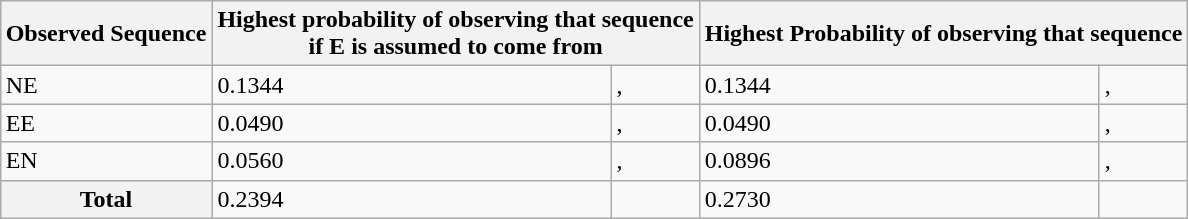<table class="wikitable" style="margin: 1em auto 1em auto;">
<tr>
<th>Observed Sequence</th>
<th colspan=2>Highest probability of observing that sequence<br> if E is assumed to come from </th>
<th colspan=2>Highest Probability of observing that sequence</th>
</tr>
<tr>
<td>NE</td>
<td>0.1344</td>
<td>,</td>
<td>0.1344</td>
<td>,</td>
</tr>
<tr>
<td>EE</td>
<td>0.0490</td>
<td>,</td>
<td>0.0490</td>
<td>,</td>
</tr>
<tr>
<td>EN</td>
<td>0.0560</td>
<td>,</td>
<td>0.0896</td>
<td>,</td>
</tr>
<tr>
<th>Total</th>
<td>0.2394</td>
<td></td>
<td>0.2730</td>
<td></td>
</tr>
</table>
